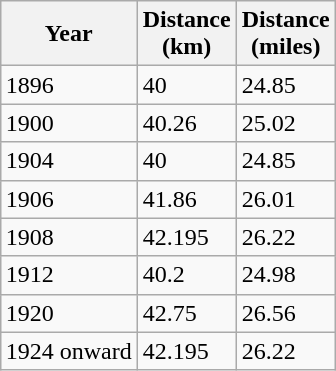<table class="wikitable"  style="float:right; margin-left:15px;">
<tr>
<th>Year</th>
<th>Distance<br>(km)</th>
<th>Distance<br>(miles)</th>
</tr>
<tr>
<td>1896</td>
<td>40</td>
<td>24.85</td>
</tr>
<tr>
<td>1900</td>
<td>40.26</td>
<td>25.02</td>
</tr>
<tr>
<td>1904</td>
<td>40</td>
<td>24.85</td>
</tr>
<tr>
<td>1906</td>
<td>41.86</td>
<td>26.01</td>
</tr>
<tr>
<td>1908</td>
<td>42.195</td>
<td>26.22</td>
</tr>
<tr>
<td>1912</td>
<td>40.2</td>
<td>24.98</td>
</tr>
<tr>
<td>1920</td>
<td>42.75</td>
<td>26.56</td>
</tr>
<tr>
<td>1924 onward</td>
<td>42.195</td>
<td>26.22</td>
</tr>
</table>
